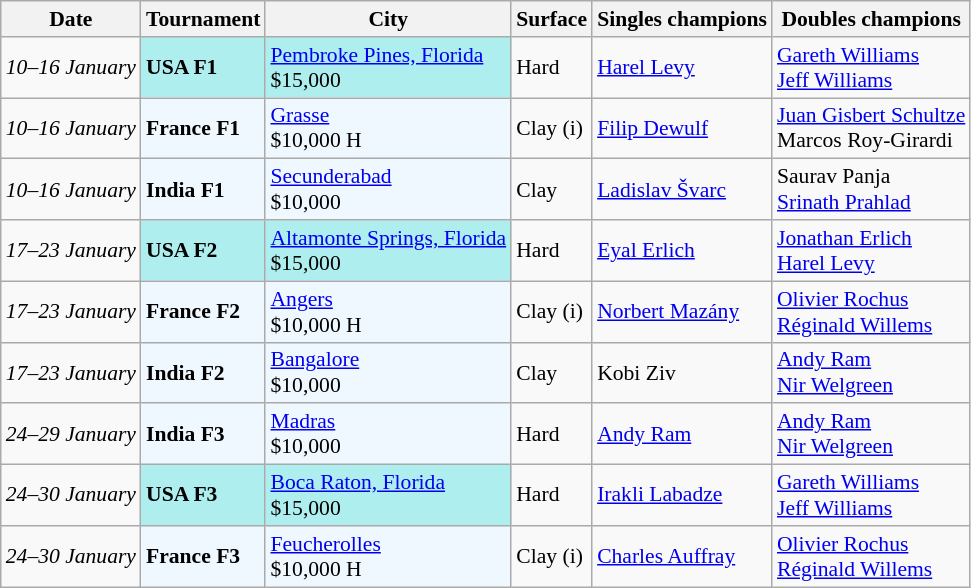<table class="sortable wikitable" style="font-size:90%">
<tr>
<th>Date</th>
<th>Tournament</th>
<th>City</th>
<th>Surface</th>
<th>Singles champions</th>
<th>Doubles champions</th>
</tr>
<tr>
<td><em>10–16 January</em></td>
<td style="background:#afeeee;"><strong>USA F1</strong></td>
<td style="background:#afeeee;"><a href='#'>Pembroke Pines, Florida</a> <br>$15,000</td>
<td>Hard</td>
<td> <a href='#'>Harel Levy</a></td>
<td> <a href='#'>Gareth Williams</a> <br>  <a href='#'>Jeff Williams</a></td>
</tr>
<tr>
<td><em>10–16 January</em></td>
<td style="background:#f0f8ff;"><strong>France F1</strong></td>
<td style="background:#f0f8ff;"><a href='#'>Grasse</a> <br>$10,000 H</td>
<td>Clay (i)</td>
<td> <a href='#'>Filip Dewulf</a></td>
<td> <a href='#'>Juan Gisbert Schultze</a> <br>  Marcos Roy-Girardi</td>
</tr>
<tr>
<td><em>10–16 January</em></td>
<td style="background:#f0f8ff;"><strong>India F1</strong></td>
<td style="background:#f0f8ff;"><a href='#'>Secunderabad</a> <br>$10,000</td>
<td>Clay</td>
<td> <a href='#'>Ladislav Švarc</a></td>
<td> Saurav Panja <br>  <a href='#'>Srinath Prahlad</a></td>
</tr>
<tr>
<td><em>17–23 January</em></td>
<td style="background:#afeeee;"><strong>USA F2</strong></td>
<td style="background:#afeeee;"><a href='#'>Altamonte Springs, Florida</a> <br>$15,000</td>
<td>Hard</td>
<td> <a href='#'>Eyal Erlich</a></td>
<td> <a href='#'>Jonathan Erlich</a> <br>  <a href='#'>Harel Levy</a></td>
</tr>
<tr>
<td><em>17–23 January</em></td>
<td style="background:#f0f8ff;"><strong>France F2</strong></td>
<td style="background:#f0f8ff;"><a href='#'>Angers</a> <br>$10,000 H</td>
<td>Clay (i)</td>
<td> <a href='#'>Norbert Mazány</a></td>
<td> <a href='#'>Olivier Rochus</a> <br>  <a href='#'>Réginald Willems</a></td>
</tr>
<tr>
<td><em>17–23 January</em></td>
<td style="background:#f0f8ff;"><strong>India F2</strong></td>
<td style="background:#f0f8ff;"><a href='#'>Bangalore</a> <br>$10,000</td>
<td>Clay</td>
<td> Kobi Ziv</td>
<td> <a href='#'>Andy Ram</a> <br>  <a href='#'>Nir Welgreen</a></td>
</tr>
<tr>
<td><em>24–29 January</em></td>
<td style="background:#f0f8ff;"><strong>India F3</strong></td>
<td style="background:#f0f8ff;"><a href='#'>Madras</a> <br>$10,000</td>
<td>Hard</td>
<td> <a href='#'>Andy Ram</a></td>
<td> <a href='#'>Andy Ram</a> <br>  <a href='#'>Nir Welgreen</a></td>
</tr>
<tr>
<td><em>24–30 January</em></td>
<td style="background:#afeeee;"><strong>USA F3</strong></td>
<td style="background:#afeeee;"><a href='#'>Boca Raton, Florida</a> <br>$15,000</td>
<td>Hard</td>
<td> <a href='#'>Irakli Labadze</a></td>
<td> <a href='#'>Gareth Williams</a> <br>  <a href='#'>Jeff Williams</a></td>
</tr>
<tr>
<td><em>24–30 January</em></td>
<td style="background:#f0f8ff;"><strong>France F3</strong></td>
<td style="background:#f0f8ff;"><a href='#'>Feucherolles</a> <br>$10,000 H</td>
<td>Clay (i)</td>
<td> <a href='#'>Charles Auffray</a></td>
<td> <a href='#'>Olivier Rochus</a> <br>  <a href='#'>Réginald Willems</a></td>
</tr>
</table>
